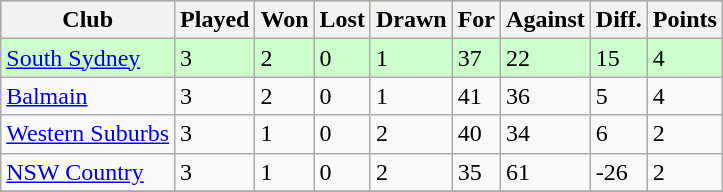<table class="wikitable">
<tr style="background:#bdb76b;">
<th>Club</th>
<th>Played</th>
<th>Won</th>
<th>Lost</th>
<th>Drawn</th>
<th>For</th>
<th>Against</th>
<th>Diff.</th>
<th>Points</th>
</tr>
<tr style="background:#cfc;">
<td> <a href='#'>South Sydney</a></td>
<td>3</td>
<td>2</td>
<td>0</td>
<td>1</td>
<td>37</td>
<td>22</td>
<td>15</td>
<td>4</td>
</tr>
<tr>
<td> <a href='#'>Balmain</a></td>
<td>3</td>
<td>2</td>
<td>0</td>
<td>1</td>
<td>41</td>
<td>36</td>
<td>5</td>
<td>4</td>
</tr>
<tr>
<td> <a href='#'>Western Suburbs</a></td>
<td>3</td>
<td>1</td>
<td>0</td>
<td>2</td>
<td>40</td>
<td>34</td>
<td>6</td>
<td>2</td>
</tr>
<tr>
<td> <a href='#'>NSW Country</a></td>
<td>3</td>
<td>1</td>
<td>0</td>
<td>2</td>
<td>35</td>
<td>61</td>
<td>-26</td>
<td>2</td>
</tr>
<tr>
</tr>
</table>
